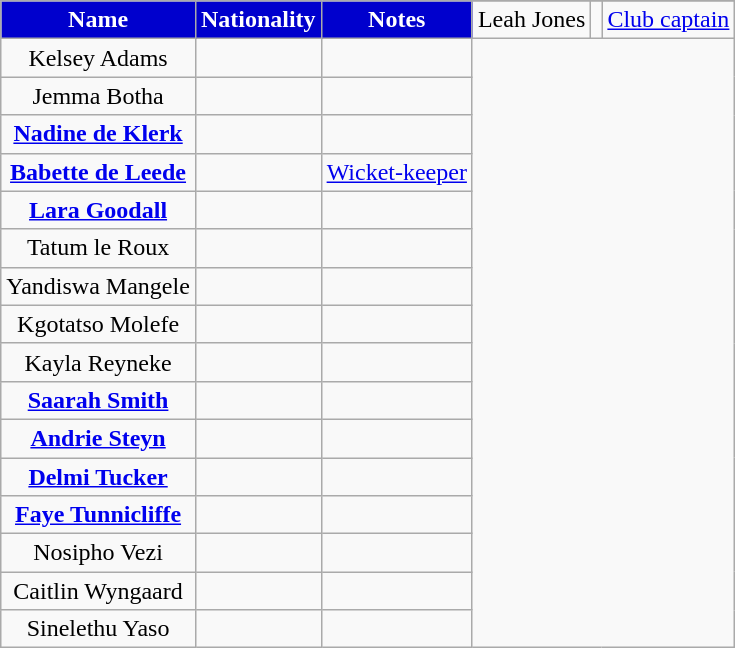<table class="wikitable sortable">
<tr>
<th style="background:#0000CD; color:white" scope="col" rowspan="2">Name</th>
<th style="background:#0000CD; color:white" scope="col" rowspan="2">Nationality</th>
<th style="background:#0000CD; color:white" scope="col" rowspan="2">Notes</th>
</tr>
<tr>
<td style="text-align:center">Leah Jones</td>
<td></td>
<td><a href='#'>Club captain</a></td>
</tr>
<tr>
<td style="text-align:center">Kelsey Adams</td>
<td></td>
<td></td>
</tr>
<tr>
<td style="text-align:center">Jemma Botha</td>
<td></td>
<td></td>
</tr>
<tr>
<td style="text-align:center"><strong><a href='#'>Nadine de Klerk</a></strong></td>
<td></td>
<td></td>
</tr>
<tr>
<td style="text-align:center"><strong><a href='#'>Babette de Leede</a></strong></td>
<td></td>
<td><a href='#'>Wicket-keeper</a></td>
</tr>
<tr>
<td style="text-align:center"><strong><a href='#'>Lara Goodall</a></strong></td>
<td></td>
<td></td>
</tr>
<tr>
<td style="text-align:center">Tatum le Roux</td>
<td></td>
<td></td>
</tr>
<tr>
<td style="text-align:center">Yandiswa Mangele</td>
<td></td>
<td></td>
</tr>
<tr>
<td style="text-align:center">Kgotatso Molefe</td>
<td></td>
<td></td>
</tr>
<tr>
<td style="text-align:center">Kayla Reyneke</td>
<td></td>
<td></td>
</tr>
<tr>
<td style="text-align:center"><strong><a href='#'>Saarah Smith</a></strong></td>
<td></td>
<td></td>
</tr>
<tr>
<td style="text-align:center"><strong><a href='#'>Andrie Steyn</a></strong></td>
<td></td>
<td></td>
</tr>
<tr>
<td style="text-align:center"><strong><a href='#'>Delmi Tucker</a></strong></td>
<td></td>
<td></td>
</tr>
<tr>
<td style="text-align:center"><strong><a href='#'>Faye Tunnicliffe</a></strong></td>
<td></td>
<td></td>
</tr>
<tr>
<td style="text-align:center">Nosipho Vezi</td>
<td></td>
<td></td>
</tr>
<tr>
<td style="text-align:center">Caitlin Wyngaard</td>
<td></td>
<td></td>
</tr>
<tr>
<td style="text-align:center">Sinelethu Yaso</td>
<td></td>
<td></td>
</tr>
</table>
